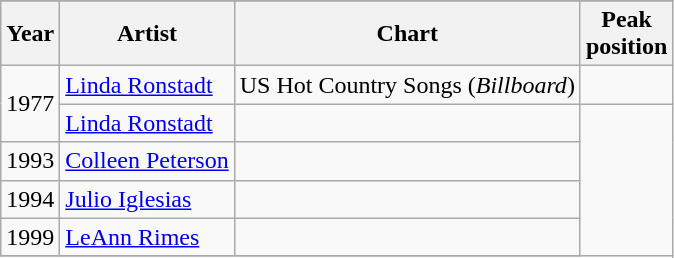<table class="wikitable">
<tr>
</tr>
<tr>
<th scope="col">Year</th>
<th scope="col">Artist</th>
<th scope="col">Chart</th>
<th scope="col">Peak<br>position</th>
</tr>
<tr>
<td rowspan=2>1977</td>
<td><a href='#'>Linda Ronstadt</a></td>
<td>US Hot Country Songs (<em>Billboard</em>)</td>
<td></td>
</tr>
<tr>
<td><a href='#'>Linda Ronstadt</a></td>
<td></td>
</tr>
<tr>
<td>1993</td>
<td><a href='#'>Colleen Peterson</a></td>
<td></td>
</tr>
<tr>
<td>1994</td>
<td><a href='#'>Julio Iglesias</a></td>
<td></td>
</tr>
<tr>
<td>1999</td>
<td><a href='#'>LeAnn Rimes</a></td>
<td></td>
</tr>
<tr>
</tr>
</table>
